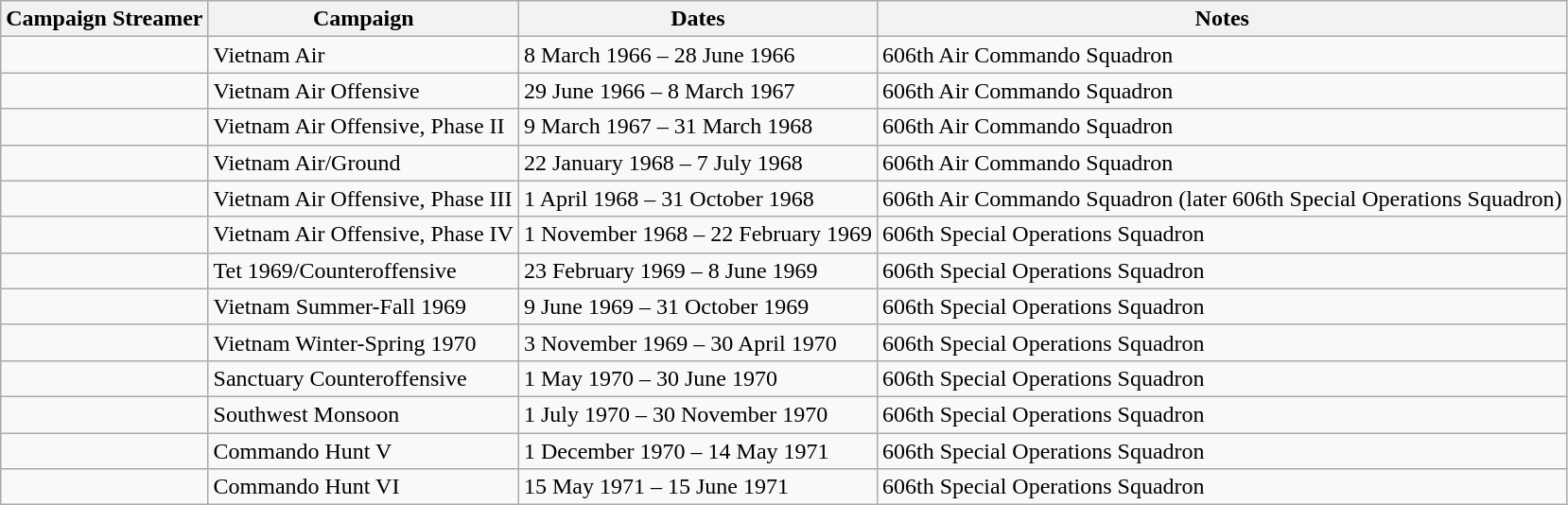<table class="wikitable">
<tr style="background:#efefef;">
<th>Campaign Streamer</th>
<th>Campaign</th>
<th>Dates</th>
<th>Notes</th>
</tr>
<tr>
<td></td>
<td>Vietnam Air</td>
<td>8 March 1966 – 28 June 1966</td>
<td>606th Air Commando Squadron</td>
</tr>
<tr>
<td></td>
<td>Vietnam Air Offensive</td>
<td>29 June 1966 – 8 March 1967</td>
<td>606th Air Commando Squadron</td>
</tr>
<tr>
<td></td>
<td>Vietnam Air Offensive, Phase II</td>
<td>9 March 1967 – 31 March 1968</td>
<td>606th Air Commando Squadron</td>
</tr>
<tr>
<td></td>
<td>Vietnam Air/Ground</td>
<td>22 January 1968 – 7 July 1968</td>
<td>606th Air Commando Squadron</td>
</tr>
<tr>
<td></td>
<td>Vietnam Air Offensive, Phase III</td>
<td>1 April 1968 – 31 October 1968</td>
<td>606th Air Commando Squadron (later 606th Special Operations Squadron)</td>
</tr>
<tr>
<td></td>
<td>Vietnam Air Offensive, Phase IV</td>
<td>1 November 1968 – 22 February 1969</td>
<td>606th Special Operations Squadron</td>
</tr>
<tr>
<td></td>
<td>Tet 1969/Counteroffensive</td>
<td>23 February 1969 – 8 June 1969</td>
<td>606th Special Operations Squadron</td>
</tr>
<tr>
<td></td>
<td>Vietnam Summer-Fall 1969</td>
<td>9 June 1969 – 31 October 1969</td>
<td>606th Special Operations Squadron</td>
</tr>
<tr>
<td></td>
<td>Vietnam Winter-Spring 1970</td>
<td>3 November 1969 – 30 April 1970</td>
<td>606th Special Operations Squadron</td>
</tr>
<tr>
<td></td>
<td>Sanctuary Counteroffensive</td>
<td>1 May 1970 – 30 June 1970</td>
<td>606th Special Operations Squadron</td>
</tr>
<tr>
<td></td>
<td>Southwest Monsoon</td>
<td>1 July 1970 – 30 November 1970</td>
<td>606th Special Operations Squadron</td>
</tr>
<tr>
<td></td>
<td>Commando Hunt V</td>
<td>1 December 1970 – 14 May 1971</td>
<td>606th Special Operations Squadron</td>
</tr>
<tr>
<td></td>
<td>Commando Hunt VI</td>
<td>15 May 1971 – 15 June 1971</td>
<td>606th Special Operations Squadron</td>
</tr>
</table>
